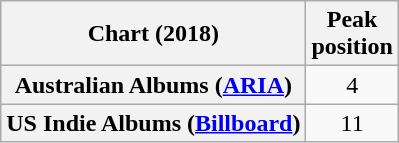<table class="wikitable plainrowheaders" style="text-align:center">
<tr>
<th scope="col">Chart (2018)</th>
<th scope="col">Peak<br> position</th>
</tr>
<tr>
<th scope="row">Australian Albums (<a href='#'>ARIA</a>)</th>
<td>4</td>
</tr>
<tr>
<th scope="row">US Indie Albums (<a href='#'>Billboard</a>)</th>
<td>11</td>
</tr>
</table>
